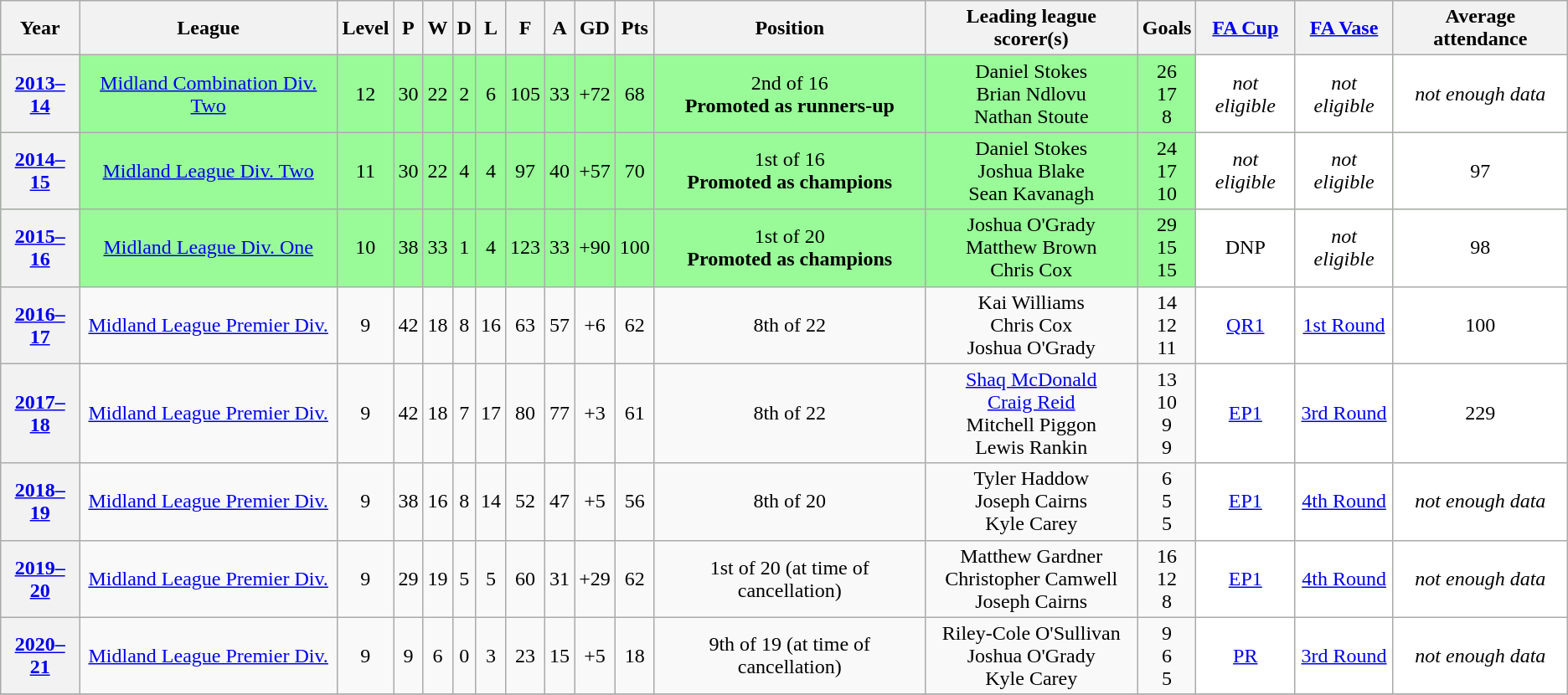<table class="wikitable">
<tr>
<th>Year</th>
<th>League</th>
<th>Level</th>
<th>P</th>
<th>W</th>
<th>D</th>
<th>L</th>
<th>F</th>
<th>A</th>
<th>GD</th>
<th>Pts</th>
<th>Position</th>
<th>Leading league scorer(s)</th>
<th>Goals</th>
<th><a href='#'>FA Cup</a></th>
<th><a href='#'>FA Vase</a></th>
<th>Average attendance</th>
</tr>
<tr bgcolor="palegreen" align="center">
<th><a href='#'>2013–14</a></th>
<td><a href='#'>Midland Combination Div. Two</a></td>
<td>12</td>
<td>30</td>
<td>22</td>
<td>2</td>
<td>6</td>
<td>105</td>
<td>33</td>
<td>+72</td>
<td>68</td>
<td>2nd of 16<br><strong>Promoted as runners-up</strong></td>
<td>Daniel Stokes<br>Brian Ndlovu<br>Nathan Stoute</td>
<td>26<br>17<br>8</td>
<td bgcolor="white"><em>not eligible</em></td>
<td bgcolor="white"><em>not eligible</em></td>
<td bgcolor="white"><em>not enough data</em></td>
</tr>
<tr bgcolor="palegreen" align="center">
<th><a href='#'>2014–15</a></th>
<td><a href='#'>Midland League Div. Two</a></td>
<td>11</td>
<td>30</td>
<td>22</td>
<td>4</td>
<td>4</td>
<td>97</td>
<td>40</td>
<td>+57</td>
<td>70</td>
<td>1st of 16<br><strong>Promoted as champions</strong></td>
<td>Daniel Stokes<br>Joshua Blake<br>Sean Kavanagh</td>
<td>24<br>17<br>10</td>
<td bgcolor="white"><em>not eligible</em></td>
<td bgcolor="white"><em>not eligible</em></td>
<td bgcolor="white">97</td>
</tr>
<tr bgcolor="palegreen" align="center">
<th><a href='#'>2015–16</a></th>
<td><a href='#'>Midland League Div. One</a></td>
<td>10</td>
<td>38</td>
<td>33</td>
<td>1</td>
<td>4</td>
<td>123</td>
<td>33</td>
<td>+90</td>
<td>100</td>
<td>1st of 20<br><strong>Promoted as champions</strong></td>
<td>Joshua O'Grady<br>Matthew Brown<br>Chris Cox</td>
<td>29<br>15<br>15</td>
<td bgcolor="white">DNP</td>
<td bgcolor="white"><em>not eligible</em></td>
<td bgcolor="white">98</td>
</tr>
<tr align="center">
<th><a href='#'>2016–17</a></th>
<td><a href='#'>Midland League Premier Div.</a></td>
<td>9</td>
<td>42</td>
<td>18</td>
<td>8</td>
<td>16</td>
<td>63</td>
<td>57</td>
<td>+6</td>
<td>62</td>
<td>8th of 22</td>
<td>Kai Williams<br>Chris Cox<br>Joshua O'Grady</td>
<td>14<br>12<br>11</td>
<td bgcolor="white"><a href='#'>QR1</a></td>
<td bgcolor="white"><a href='#'>1st Round</a></td>
<td bgcolor="white">100</td>
</tr>
<tr align="center">
<th><a href='#'>2017–18</a></th>
<td><a href='#'>Midland League Premier Div.</a></td>
<td>9</td>
<td>42</td>
<td>18</td>
<td>7</td>
<td>17</td>
<td>80</td>
<td>77</td>
<td>+3</td>
<td>61</td>
<td>8th of 22</td>
<td><a href='#'>Shaq McDonald</a><br><a href='#'>Craig Reid</a><br>Mitchell Piggon<br>Lewis Rankin</td>
<td>13<br>10<br>9<br>9</td>
<td bgcolor="white"><a href='#'>EP1</a></td>
<td bgcolor="white"><a href='#'>3rd Round</a></td>
<td bgcolor="white">229</td>
</tr>
<tr align="center">
<th><a href='#'>2018–19</a></th>
<td><a href='#'>Midland League Premier Div.</a></td>
<td>9</td>
<td>38</td>
<td>16</td>
<td>8</td>
<td>14</td>
<td>52</td>
<td>47</td>
<td>+5</td>
<td>56</td>
<td>8th of 20</td>
<td>Tyler Haddow<br>Joseph Cairns<br>Kyle Carey</td>
<td>6<br>5<br>5</td>
<td bgcolor="white"><a href='#'>EP1</a></td>
<td bgcolor="white"><a href='#'>4th Round</a></td>
<td bgcolor="white"><em>not enough data</em></td>
</tr>
<tr align="center">
<th><a href='#'>2019–20</a></th>
<td><a href='#'>Midland League Premier Div.</a></td>
<td>9</td>
<td>29</td>
<td>19</td>
<td>5</td>
<td>5</td>
<td>60</td>
<td>31</td>
<td>+29</td>
<td>62</td>
<td>1st of 20 (at time of cancellation)</td>
<td>Matthew Gardner<br>Christopher Camwell<br>Joseph Cairns</td>
<td>16<br>12<br>8</td>
<td bgcolor="white"><a href='#'>EP1</a></td>
<td bgcolor="white"><a href='#'>4th Round</a></td>
<td bgcolor="white"><em>not enough data</em></td>
</tr>
<tr align="center">
<th><a href='#'>2020–21</a></th>
<td><a href='#'>Midland League Premier Div.</a></td>
<td>9</td>
<td>9</td>
<td>6</td>
<td>0</td>
<td>3</td>
<td>23</td>
<td>15</td>
<td>+5</td>
<td>18</td>
<td>9th of 19 (at time of cancellation)</td>
<td>Riley-Cole O'Sullivan<br>Joshua O'Grady<br>Kyle Carey</td>
<td>9<br>6<br>5</td>
<td bgcolor="white"><a href='#'>PR</a></td>
<td bgcolor="white"><a href='#'>3rd Round</a></td>
<td bgcolor="white"><em>not enough data</em></td>
</tr>
<tr>
</tr>
</table>
